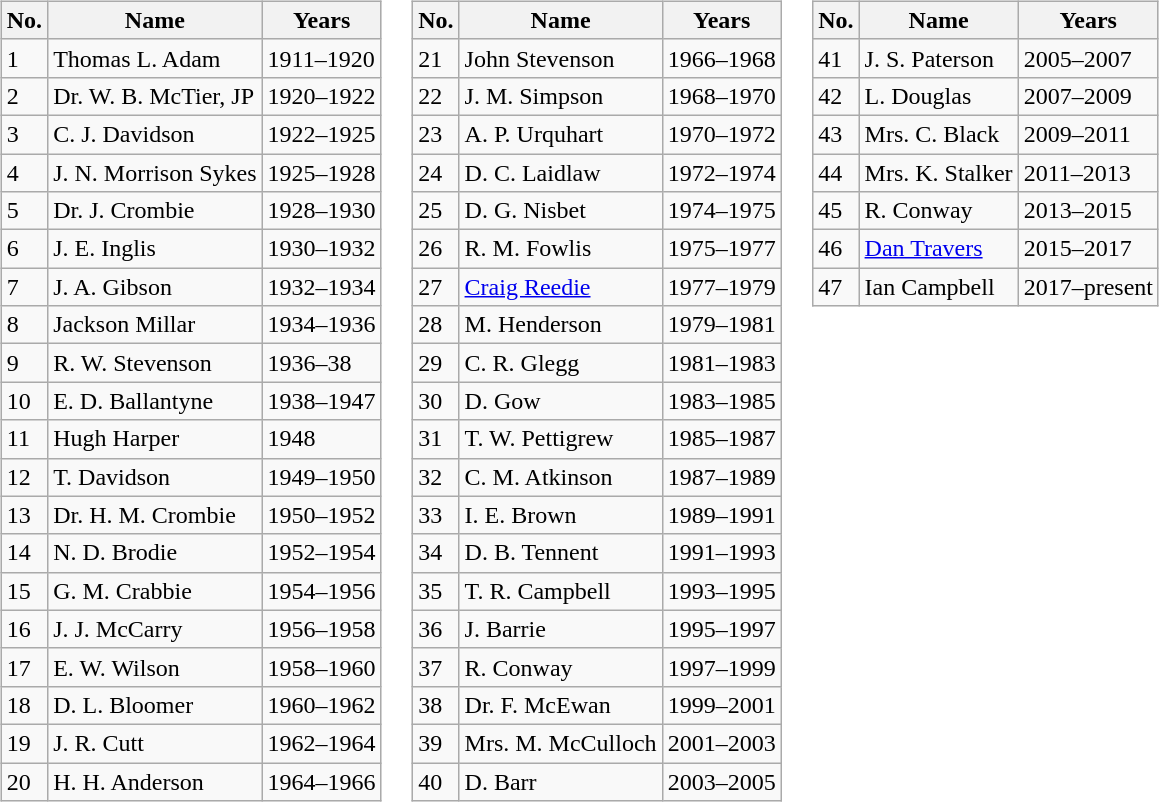<table>
<tr>
<td><br><table class="wikitable">
<tr>
<th>No.</th>
<th>Name</th>
<th>Years</th>
</tr>
<tr valign=top>
<td>1</td>
<td>Thomas L. Adam</td>
<td>1911–1920</td>
</tr>
<tr valign=top>
<td>2</td>
<td>Dr. W. B. McTier, JP</td>
<td>1920–1922</td>
</tr>
<tr valign=top>
<td>3</td>
<td>C. J. Davidson</td>
<td>1922–1925</td>
</tr>
<tr valign=top>
<td>4</td>
<td>J. N. Morrison Sykes</td>
<td>1925–1928</td>
</tr>
<tr valign=top>
<td>5</td>
<td>Dr. J. Crombie</td>
<td>1928–1930</td>
</tr>
<tr valign=top>
<td>6</td>
<td>J. E. Inglis</td>
<td>1930–1932</td>
</tr>
<tr valign=top>
<td>7</td>
<td>J. A. Gibson</td>
<td>1932–1934</td>
</tr>
<tr valign=top>
<td>8</td>
<td>Jackson Millar</td>
<td>1934–1936</td>
</tr>
<tr valign=top>
<td>9</td>
<td>R. W. Stevenson</td>
<td>1936–38</td>
</tr>
<tr valign=top>
<td>10</td>
<td>E. D. Ballantyne</td>
<td>1938–1947</td>
</tr>
<tr valign=top>
<td>11</td>
<td>Hugh Harper</td>
<td>1948</td>
</tr>
<tr valign=top>
<td>12</td>
<td>T. Davidson</td>
<td>1949–1950</td>
</tr>
<tr valign=top>
<td>13</td>
<td>Dr. H. M. Crombie</td>
<td>1950–1952</td>
</tr>
<tr valign=top>
<td>14</td>
<td>N. D. Brodie</td>
<td>1952–1954</td>
</tr>
<tr valign=top>
<td>15</td>
<td>G. M. Crabbie</td>
<td>1954–1956</td>
</tr>
<tr valign=top>
<td>16</td>
<td>J. J. McCarry</td>
<td>1956–1958</td>
</tr>
<tr valign=top>
<td>17</td>
<td>E. W. Wilson</td>
<td>1958–1960</td>
</tr>
<tr valign=top>
<td>18</td>
<td>D. L. Bloomer</td>
<td>1960–1962</td>
</tr>
<tr valign=top>
<td>19</td>
<td>J. R. Cutt</td>
<td>1962–1964</td>
</tr>
<tr valign=top>
<td>20</td>
<td>H. H. Anderson</td>
<td>1964–1966</td>
</tr>
</table>
</td>
<td valign=top><br><table class="wikitable">
<tr>
<th>No.</th>
<th>Name</th>
<th>Years</th>
</tr>
<tr valign=top>
<td>21</td>
<td>John Stevenson</td>
<td>1966–1968</td>
</tr>
<tr valign=top>
<td>22</td>
<td>J. M. Simpson</td>
<td>1968–1970</td>
</tr>
<tr valign=top>
<td>23</td>
<td>A. P. Urquhart</td>
<td>1970–1972</td>
</tr>
<tr valign=top>
<td>24</td>
<td>D. C. Laidlaw</td>
<td>1972–1974</td>
</tr>
<tr valign=top>
<td>25</td>
<td>D. G. Nisbet</td>
<td>1974–1975</td>
</tr>
<tr valign=top>
<td>26</td>
<td>R. M. Fowlis</td>
<td>1975–1977</td>
</tr>
<tr valign=top>
<td>27</td>
<td><a href='#'>Craig Reedie</a></td>
<td>1977–1979</td>
</tr>
<tr valign=top>
<td>28</td>
<td>M. Henderson</td>
<td>1979–1981</td>
</tr>
<tr valign=top>
<td>29</td>
<td>C. R. Glegg</td>
<td>1981–1983</td>
</tr>
<tr valign=top>
<td>30</td>
<td>D. Gow</td>
<td>1983–1985</td>
</tr>
<tr valign=top>
<td>31</td>
<td>T. W. Pettigrew</td>
<td>1985–1987</td>
</tr>
<tr valign=top>
<td>32</td>
<td>C. M. Atkinson</td>
<td>1987–1989</td>
</tr>
<tr valign=top>
<td>33</td>
<td>I. E. Brown</td>
<td>1989–1991</td>
</tr>
<tr valign=top>
<td>34</td>
<td>D. B. Tennent</td>
<td>1991–1993</td>
</tr>
<tr valign=top>
<td>35</td>
<td>T. R. Campbell</td>
<td>1993–1995</td>
</tr>
<tr valign=top>
<td>36</td>
<td>J. Barrie</td>
<td>1995–1997</td>
</tr>
<tr valign=top>
<td>37</td>
<td>R. Conway</td>
<td>1997–1999</td>
</tr>
<tr valign=top>
<td>38</td>
<td>Dr. F. McEwan</td>
<td>1999–2001</td>
</tr>
<tr valign=top>
<td>39</td>
<td>Mrs. M. McCulloch</td>
<td>2001–2003</td>
</tr>
<tr valign=top>
<td>40</td>
<td>D. Barr</td>
<td>2003–2005</td>
</tr>
</table>
</td>
<td valign=top><br><table class="wikitable">
<tr>
<th>No.</th>
<th>Name</th>
<th>Years</th>
</tr>
<tr valign=top>
<td>41</td>
<td>J. S. Paterson</td>
<td>2005–2007</td>
</tr>
<tr valign=top>
<td>42</td>
<td>L. Douglas</td>
<td>2007–2009</td>
</tr>
<tr valign=top>
<td>43</td>
<td>Mrs. C. Black</td>
<td>2009–2011</td>
</tr>
<tr valign=top>
<td>44</td>
<td>Mrs. K. Stalker</td>
<td>2011–2013</td>
</tr>
<tr valign=top>
<td>45</td>
<td>R. Conway</td>
<td>2013–2015</td>
</tr>
<tr valign=top>
<td>46</td>
<td><a href='#'>Dan Travers</a></td>
<td>2015–2017</td>
</tr>
<tr valign=top>
<td>47</td>
<td>Ian Campbell</td>
<td>2017–present</td>
</tr>
</table>
</td>
</tr>
</table>
